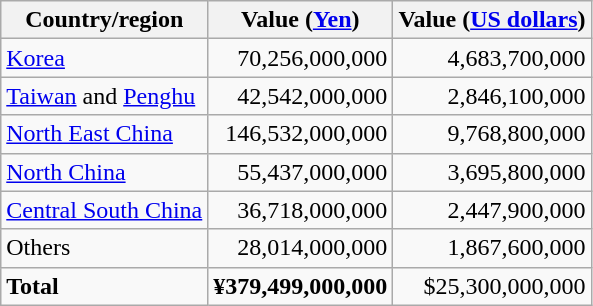<table class="wikitable">
<tr>
<th>Country/region</th>
<th>Value (<a href='#'>Yen</a>)</th>
<th>Value (<a href='#'>US dollars</a>)</th>
</tr>
<tr style="text-align:right">
<td style="text-align:left"><a href='#'>Korea</a></td>
<td>70,256,000,000</td>
<td>4,683,700,000</td>
</tr>
<tr style="text-align:right">
<td style="text-align:left"><a href='#'>Taiwan</a> and <a href='#'>Penghu</a></td>
<td>42,542,000,000</td>
<td>2,846,100,000</td>
</tr>
<tr style="text-align:right">
<td style="text-align:left"><a href='#'>North East China</a></td>
<td>146,532,000,000</td>
<td>9,768,800,000</td>
</tr>
<tr style="text-align:right">
<td style="text-align:left"><a href='#'>North China</a></td>
<td>55,437,000,000</td>
<td>3,695,800,000</td>
</tr>
<tr style="text-align:right">
<td style="text-align:left"><a href='#'>Central South China</a></td>
<td>36,718,000,000</td>
<td>2,447,900,000</td>
</tr>
<tr style="text-align:right">
<td style="text-align:left">Others</td>
<td>28,014,000,000</td>
<td>1,867,600,000</td>
</tr>
<tr style="text-align:right">
<td style="text-align:left"><strong>Total</strong></td>
<td><strong>¥379,499,000,000</strong></td>
<td>$25,300,000,000</td>
</tr>
</table>
